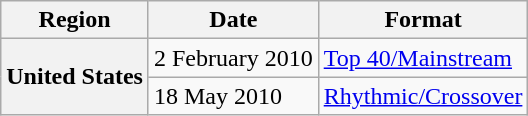<table class="wikitable plainrowheaders">
<tr>
<th>Region</th>
<th>Date</th>
<th>Format</th>
</tr>
<tr>
<th scope="row" rowspan="2">United States</th>
<td>2 February 2010</td>
<td><a href='#'>Top 40/Mainstream</a></td>
</tr>
<tr>
<td>18 May 2010</td>
<td><a href='#'>Rhythmic/Crossover</a></td>
</tr>
</table>
